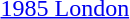<table>
<tr>
<td><a href='#'>1985 London</a></td>
<td></td>
<td></td>
<td></td>
</tr>
</table>
